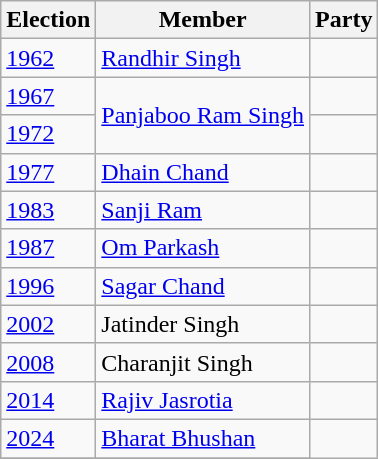<table class="wikitable sortable">
<tr>
<th>Election</th>
<th>Member</th>
<th colspan="2">Party</th>
</tr>
<tr>
<td><a href='#'>1962</a></td>
<td><a href='#'>Randhir Singh</a></td>
<td></td>
</tr>
<tr>
<td><a href='#'>1967</a></td>
<td rowspan=2><a href='#'>Panjaboo Ram Singh</a></td>
<td></td>
</tr>
<tr>
<td><a href='#'>1972</a></td>
</tr>
<tr>
<td><a href='#'>1977</a></td>
<td><a href='#'>Dhain Chand</a></td>
<td></td>
</tr>
<tr>
<td><a href='#'>1983</a></td>
<td><a href='#'>Sanji Ram</a></td>
<td></td>
</tr>
<tr>
<td><a href='#'>1987</a></td>
<td><a href='#'>Om Parkash</a></td>
</tr>
<tr>
<td><a href='#'>1996</a></td>
<td><a href='#'>Sagar Chand</a></td>
<td></td>
</tr>
<tr>
<td><a href='#'>2002</a></td>
<td>Jatinder Singh</td>
<td></td>
</tr>
<tr>
<td><a href='#'>2008</a></td>
<td>Charanjit Singh</td>
<td></td>
</tr>
<tr>
<td><a href='#'>2014</a></td>
<td><a href='#'>Rajiv Jasrotia</a></td>
<td></td>
</tr>
<tr>
<td><a href='#'>2024</a></td>
<td><a href='#'>Bharat Bhushan</a></td>
</tr>
<tr>
</tr>
</table>
